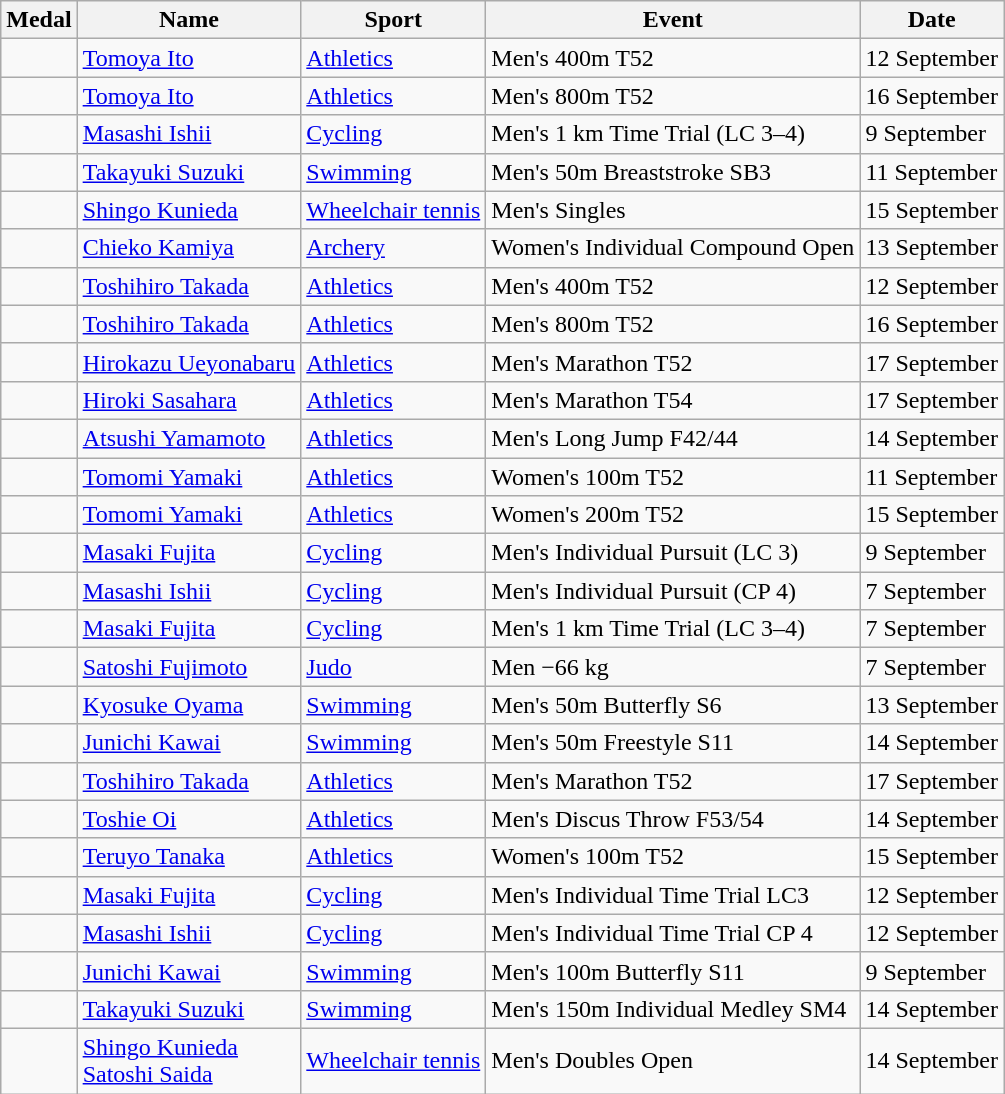<table class="wikitable sortable">
<tr>
<th>Medal</th>
<th>Name</th>
<th>Sport</th>
<th>Event</th>
<th>Date</th>
</tr>
<tr>
<td></td>
<td><a href='#'>Tomoya Ito</a></td>
<td><a href='#'>Athletics</a></td>
<td>Men's 400m T52</td>
<td>12 September</td>
</tr>
<tr>
<td></td>
<td><a href='#'>Tomoya Ito</a></td>
<td><a href='#'>Athletics</a></td>
<td>Men's 800m T52</td>
<td>16 September</td>
</tr>
<tr>
<td></td>
<td><a href='#'>Masashi Ishii</a></td>
<td><a href='#'>Cycling</a></td>
<td>Men's 1 km Time Trial (LC 3–4)</td>
<td>9 September</td>
</tr>
<tr>
<td></td>
<td><a href='#'>Takayuki Suzuki</a></td>
<td><a href='#'>Swimming</a></td>
<td>Men's 50m Breaststroke SB3</td>
<td>11 September</td>
</tr>
<tr>
<td></td>
<td><a href='#'>Shingo Kunieda</a></td>
<td><a href='#'>Wheelchair tennis</a></td>
<td>Men's Singles</td>
<td>15 September</td>
</tr>
<tr>
<td></td>
<td><a href='#'>Chieko Kamiya</a></td>
<td><a href='#'>Archery</a></td>
<td>Women's Individual Compound Open</td>
<td>13 September</td>
</tr>
<tr>
<td></td>
<td><a href='#'>Toshihiro Takada</a></td>
<td><a href='#'>Athletics</a></td>
<td>Men's 400m T52</td>
<td>12 September</td>
</tr>
<tr>
<td></td>
<td><a href='#'>Toshihiro Takada</a></td>
<td><a href='#'>Athletics</a></td>
<td>Men's 800m T52</td>
<td>16 September</td>
</tr>
<tr>
<td></td>
<td><a href='#'>Hirokazu Ueyonabaru</a></td>
<td><a href='#'>Athletics</a></td>
<td>Men's Marathon T52</td>
<td>17 September</td>
</tr>
<tr>
<td></td>
<td><a href='#'>Hiroki Sasahara</a></td>
<td><a href='#'>Athletics</a></td>
<td>Men's Marathon T54</td>
<td>17 September</td>
</tr>
<tr>
<td></td>
<td><a href='#'>Atsushi Yamamoto</a></td>
<td><a href='#'>Athletics</a></td>
<td>Men's Long Jump F42/44</td>
<td>14 September</td>
</tr>
<tr>
<td></td>
<td><a href='#'>Tomomi Yamaki</a></td>
<td><a href='#'>Athletics</a></td>
<td>Women's 100m T52</td>
<td>11 September</td>
</tr>
<tr>
<td></td>
<td><a href='#'>Tomomi Yamaki</a></td>
<td><a href='#'>Athletics</a></td>
<td>Women's 200m T52</td>
<td>15 September</td>
</tr>
<tr>
<td></td>
<td><a href='#'>Masaki Fujita</a></td>
<td><a href='#'>Cycling</a></td>
<td>Men's Individual Pursuit (LC 3)</td>
<td>9 September</td>
</tr>
<tr>
<td></td>
<td><a href='#'>Masashi Ishii</a></td>
<td><a href='#'>Cycling</a></td>
<td>Men's Individual Pursuit (CP 4)</td>
<td>7 September</td>
</tr>
<tr>
<td></td>
<td><a href='#'>Masaki Fujita</a></td>
<td><a href='#'>Cycling</a></td>
<td>Men's 1 km Time Trial (LC 3–4)</td>
<td>7 September</td>
</tr>
<tr>
<td></td>
<td><a href='#'>Satoshi Fujimoto</a></td>
<td><a href='#'>Judo</a></td>
<td>Men −66 kg</td>
<td>7 September</td>
</tr>
<tr>
<td></td>
<td><a href='#'>Kyosuke Oyama</a></td>
<td><a href='#'>Swimming</a></td>
<td>Men's 50m Butterfly S6</td>
<td>13 September</td>
</tr>
<tr>
<td></td>
<td><a href='#'>Junichi Kawai</a></td>
<td><a href='#'>Swimming</a></td>
<td>Men's 50m Freestyle S11</td>
<td>14 September</td>
</tr>
<tr>
<td></td>
<td><a href='#'>Toshihiro Takada</a></td>
<td><a href='#'>Athletics</a></td>
<td>Men's Marathon T52</td>
<td>17 September</td>
</tr>
<tr>
<td></td>
<td><a href='#'>Toshie Oi</a></td>
<td><a href='#'>Athletics</a></td>
<td>Men's Discus Throw F53/54</td>
<td>14 September</td>
</tr>
<tr>
<td></td>
<td><a href='#'>Teruyo Tanaka</a></td>
<td><a href='#'>Athletics</a></td>
<td>Women's 100m T52</td>
<td>15 September</td>
</tr>
<tr>
<td></td>
<td><a href='#'>Masaki Fujita</a></td>
<td><a href='#'>Cycling</a></td>
<td>Men's Individual Time Trial LC3</td>
<td>12 September</td>
</tr>
<tr>
<td></td>
<td><a href='#'>Masashi Ishii</a></td>
<td><a href='#'>Cycling</a></td>
<td>Men's Individual Time Trial CP 4</td>
<td>12 September</td>
</tr>
<tr>
<td></td>
<td><a href='#'>Junichi Kawai</a></td>
<td><a href='#'>Swimming</a></td>
<td>Men's 100m Butterfly S11</td>
<td>9 September</td>
</tr>
<tr>
<td></td>
<td><a href='#'>Takayuki Suzuki</a></td>
<td><a href='#'>Swimming</a></td>
<td>Men's 150m Individual Medley SM4</td>
<td>14 September</td>
</tr>
<tr>
<td></td>
<td><a href='#'>Shingo Kunieda</a><br><a href='#'>Satoshi Saida</a></td>
<td><a href='#'>Wheelchair tennis</a></td>
<td>Men's Doubles Open</td>
<td>14 September</td>
</tr>
</table>
